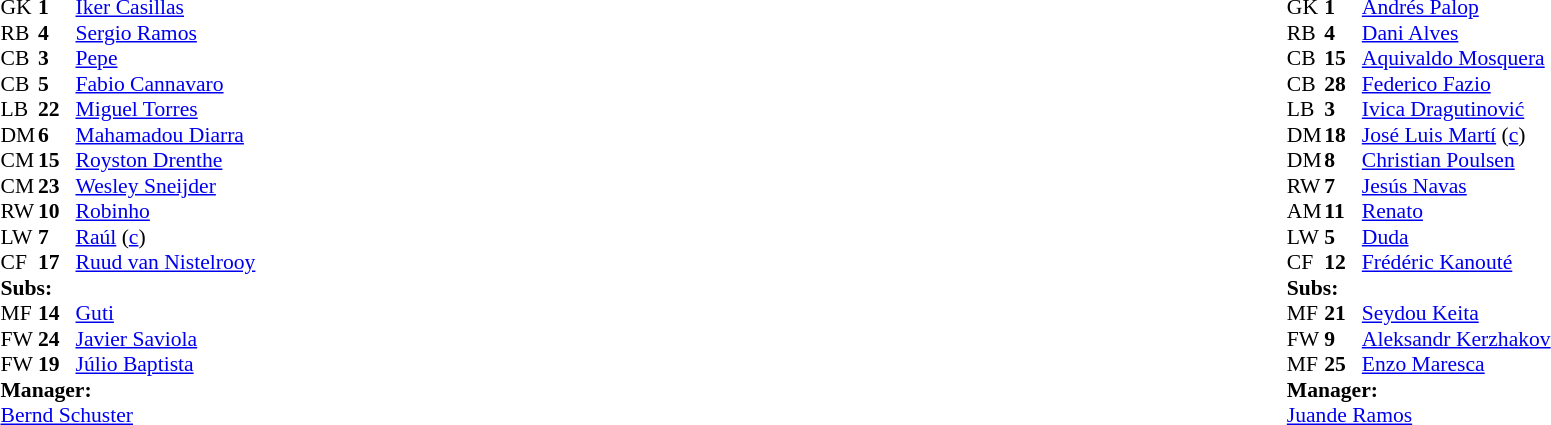<table width="100%">
<tr>
<td valign="top" width="50%"><br><table style="font-size: 90%" cellspacing="0" cellpadding="0">
<tr>
<td colspan="4"></td>
</tr>
<tr>
<th width="25"></th>
<th width="25"></th>
</tr>
<tr>
<td>GK</td>
<td><strong>1</strong></td>
<td> <a href='#'>Iker Casillas</a></td>
</tr>
<tr>
<td>RB</td>
<td><strong>4</strong></td>
<td> <a href='#'>Sergio Ramos</a></td>
<td></td>
</tr>
<tr>
<td>CB</td>
<td><strong>3</strong></td>
<td> <a href='#'>Pepe</a></td>
<td></td>
</tr>
<tr>
<td>CB</td>
<td><strong>5</strong></td>
<td> <a href='#'>Fabio Cannavaro</a></td>
</tr>
<tr>
<td>LB</td>
<td><strong>22</strong></td>
<td> <a href='#'>Miguel Torres</a></td>
<td></td>
<td></td>
</tr>
<tr>
<td>DM</td>
<td><strong>6</strong></td>
<td> <a href='#'>Mahamadou Diarra</a></td>
</tr>
<tr>
<td>CM</td>
<td><strong>15</strong></td>
<td> <a href='#'>Royston Drenthe</a></td>
</tr>
<tr>
<td>CM</td>
<td><strong>23</strong></td>
<td> <a href='#'>Wesley Sneijder</a></td>
<td></td>
<td></td>
</tr>
<tr>
<td>RW</td>
<td><strong>10</strong></td>
<td> <a href='#'>Robinho</a></td>
</tr>
<tr>
<td>LW</td>
<td><strong>7</strong></td>
<td> <a href='#'>Raúl</a> (<a href='#'>c</a>)</td>
<td></td>
<td></td>
</tr>
<tr>
<td>CF</td>
<td><strong>17</strong></td>
<td> <a href='#'>Ruud van Nistelrooy</a></td>
</tr>
<tr>
<td colspan=4><strong>Subs:</strong></td>
</tr>
<tr>
<td>MF</td>
<td><strong>14</strong></td>
<td> <a href='#'>Guti</a></td>
<td></td>
<td></td>
</tr>
<tr>
<td>FW</td>
<td><strong>24</strong></td>
<td> <a href='#'>Javier Saviola</a></td>
<td></td>
<td></td>
</tr>
<tr>
<td>FW</td>
<td><strong>19</strong></td>
<td> <a href='#'>Júlio Baptista</a></td>
<td></td>
<td></td>
</tr>
<tr>
<td colspan=4><strong>Manager:</strong></td>
</tr>
<tr>
<td colspan="4"> <a href='#'>Bernd Schuster</a></td>
</tr>
</table>
</td>
<td valign="top"></td>
<td valign="top" width="50%"><br><table style="font-size: 90%" cellspacing="0" cellpadding="0" align=center>
<tr>
<th width="25"></th>
<th width="25"></th>
</tr>
<tr>
<td>GK</td>
<td><strong>1</strong></td>
<td> <a href='#'>Andrés Palop</a></td>
</tr>
<tr>
<td>RB</td>
<td><strong>4</strong></td>
<td> <a href='#'>Dani Alves</a></td>
<td></td>
</tr>
<tr>
<td>CB</td>
<td><strong>15</strong></td>
<td> <a href='#'>Aquivaldo Mosquera</a></td>
<td></td>
<td></td>
</tr>
<tr>
<td>CB</td>
<td><strong>28</strong></td>
<td> <a href='#'>Federico Fazio</a></td>
</tr>
<tr>
<td>LB</td>
<td><strong>3</strong></td>
<td> <a href='#'>Ivica Dragutinović</a></td>
</tr>
<tr>
<td>DM</td>
<td><strong>18</strong></td>
<td> <a href='#'>José Luis Martí</a> (<a href='#'>c</a>)</td>
</tr>
<tr>
<td>DM</td>
<td><strong>8</strong></td>
<td> <a href='#'>Christian Poulsen</a></td>
</tr>
<tr>
<td>RW</td>
<td><strong>7</strong></td>
<td> <a href='#'>Jesús Navas</a></td>
<td></td>
<td></td>
</tr>
<tr>
<td>AM</td>
<td><strong>11</strong></td>
<td> <a href='#'>Renato</a></td>
<td></td>
<td></td>
</tr>
<tr>
<td>LW</td>
<td><strong>5</strong></td>
<td> <a href='#'>Duda</a></td>
<td></td>
<td></td>
</tr>
<tr>
<td>CF</td>
<td><strong>12</strong></td>
<td> <a href='#'>Frédéric Kanouté</a></td>
</tr>
<tr>
<td colspan=4><strong>Subs:</strong></td>
</tr>
<tr>
<td>MF</td>
<td><strong>21</strong></td>
<td> <a href='#'>Seydou Keita</a></td>
<td></td>
<td></td>
</tr>
<tr>
<td>FW</td>
<td><strong>9</strong></td>
<td> <a href='#'>Aleksandr Kerzhakov</a></td>
<td></td>
<td></td>
</tr>
<tr>
<td>MF</td>
<td><strong>25</strong></td>
<td> <a href='#'>Enzo Maresca</a></td>
<td></td>
<td></td>
</tr>
<tr>
<td colspan=4><strong>Manager:</strong></td>
</tr>
<tr>
<td colspan="4"> <a href='#'>Juande Ramos</a></td>
</tr>
</table>
</td>
</tr>
</table>
